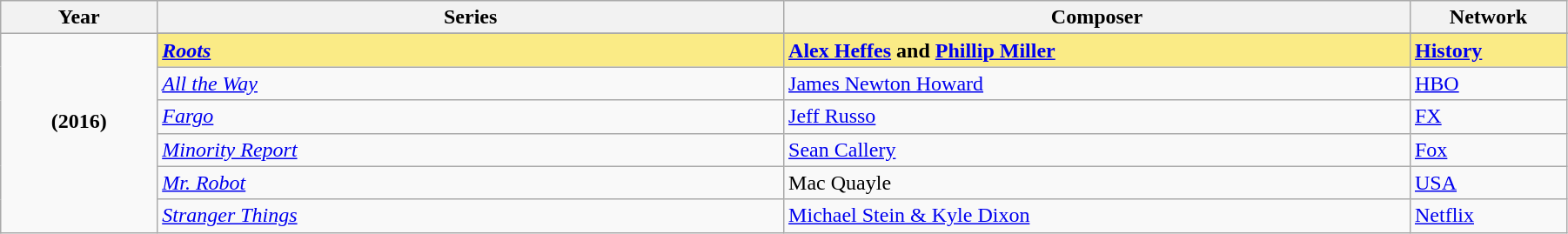<table class="wikitable" width="95%">
<tr>
<th width="10%">Year</th>
<th width="40%">Series</th>
<th width="40%">Composer</th>
<th width="15%">Network</th>
</tr>
<tr>
<td rowspan=7 style="text-align:center"><strong>(2016)</strong><br> <br></td>
</tr>
<tr style="background:#FAEB86">
<td><strong><em><a href='#'>Roots</a></em></strong></td>
<td><strong><a href='#'>Alex Heffes</a> and <a href='#'>Phillip Miller</a></strong></td>
<td><strong><a href='#'>History</a></strong></td>
</tr>
<tr>
<td><em><a href='#'>All the Way</a></em></td>
<td><a href='#'>James Newton Howard</a></td>
<td><a href='#'>HBO</a></td>
</tr>
<tr>
<td><em><a href='#'>Fargo</a></em></td>
<td><a href='#'>Jeff Russo</a></td>
<td><a href='#'>FX</a></td>
</tr>
<tr>
<td><em><a href='#'>Minority Report</a></em></td>
<td><a href='#'>Sean Callery</a></td>
<td><a href='#'>Fox</a></td>
</tr>
<tr>
<td><em><a href='#'>Mr. Robot</a></em></td>
<td>Mac Quayle</td>
<td><a href='#'>USA</a></td>
</tr>
<tr>
<td><em><a href='#'>Stranger Things</a></em></td>
<td><a href='#'>Michael Stein & Kyle Dixon</a></td>
<td><a href='#'>Netflix</a></td>
</tr>
</table>
